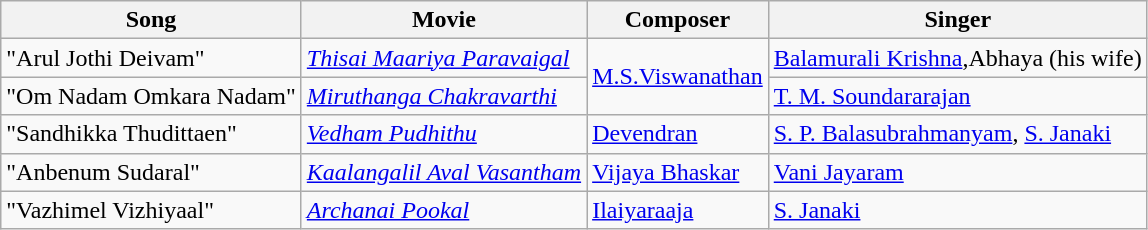<table class="wikitable">
<tr>
<th>Song</th>
<th>Movie</th>
<th>Composer</th>
<th>Singer</th>
</tr>
<tr>
<td>"Arul Jothi Deivam"</td>
<td><em><a href='#'>Thisai Maariya Paravaigal</a></em></td>
<td rowspan="2"><a href='#'>M.S.Viswanathan</a></td>
<td><a href='#'>Balamurali Krishna</a>,Abhaya (his wife)</td>
</tr>
<tr>
<td>"Om Nadam Omkara Nadam"</td>
<td><em><a href='#'>Miruthanga Chakravarthi</a></em></td>
<td><a href='#'>T. M. Soundararajan</a></td>
</tr>
<tr>
<td>"Sandhikka Thudittaen"</td>
<td><em><a href='#'>Vedham Pudhithu</a></em></td>
<td><a href='#'>Devendran</a></td>
<td><a href='#'>S. P. Balasubrahmanyam</a>, <a href='#'>S. Janaki</a></td>
</tr>
<tr>
<td>"Anbenum Sudaral"</td>
<td><em><a href='#'>Kaalangalil Aval Vasantham</a></em></td>
<td><a href='#'>Vijaya Bhaskar</a></td>
<td><a href='#'>Vani Jayaram</a></td>
</tr>
<tr>
<td>"Vazhimel Vizhiyaal"</td>
<td><em><a href='#'>Archanai Pookal</a></em></td>
<td><a href='#'>Ilaiyaraaja</a></td>
<td><a href='#'>S. Janaki</a></td>
</tr>
</table>
